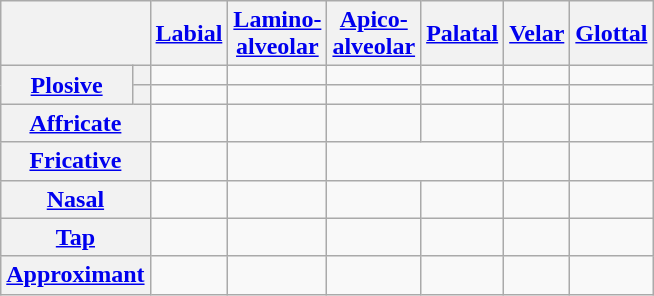<table class="wikitable" style="text-align:center;">
<tr>
<th colspan=2></th>
<th><a href='#'>Labial</a></th>
<th><a href='#'>Lamino-<br>alveolar</a></th>
<th><a href='#'>Apico-<br>alveolar</a></th>
<th><a href='#'>Palatal</a></th>
<th><a href='#'>Velar</a></th>
<th><a href='#'>Glottal</a></th>
</tr>
<tr>
<th rowspan=2><a href='#'>Plosive</a></th>
<th></th>
<td></td>
<td></td>
<td></td>
<td></td>
<td></td>
<td></td>
</tr>
<tr>
<th></th>
<td></td>
<td></td>
<td></td>
<td></td>
<td></td>
<td></td>
</tr>
<tr>
<th colspan=2><a href='#'>Affricate</a></th>
<td></td>
<td></td>
<td></td>
<td></td>
<td></td>
<td></td>
</tr>
<tr>
<th Colspan="2"><a href='#'>Fricative</a></th>
<td></td>
<td></td>
<td colspan="2"></td>
<td></td>
<td></td>
</tr>
<tr>
<th colspan=2><a href='#'>Nasal</a></th>
<td></td>
<td></td>
<td></td>
<td></td>
<td></td>
<td></td>
</tr>
<tr>
<th colspan=2><a href='#'>Tap</a></th>
<td></td>
<td></td>
<td></td>
<td></td>
<td></td>
<td></td>
</tr>
<tr>
<th colspan=2><a href='#'>Approximant</a></th>
<td></td>
<td></td>
<td></td>
<td></td>
<td></td>
<td></td>
</tr>
</table>
